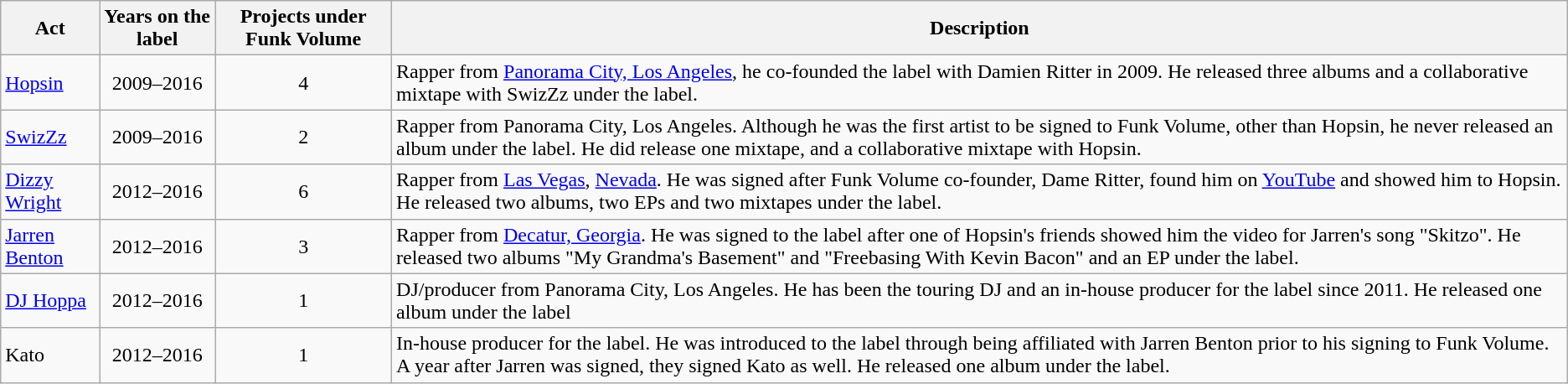<table class="wikitable">
<tr>
<th>Act</th>
<th>Years on the label</th>
<th>Projects under Funk Volume</th>
<th>Description</th>
</tr>
<tr>
<td><a href='#'>Hopsin</a></td>
<td style="text-align:center;">2009–2016</td>
<td style="text-align:center;">4</td>
<td>Rapper from <a href='#'>Panorama City, Los Angeles</a>, he co-founded the label with Damien Ritter in 2009. He released three albums and a collaborative mixtape with SwizZz under the label.</td>
</tr>
<tr>
<td><a href='#'>SwizZz</a></td>
<td style="text-align:center;">2009–2016</td>
<td style="text-align:center;">2</td>
<td>Rapper from Panorama City, Los Angeles. Although he was the first artist to be signed to Funk Volume, other than Hopsin, he never released an album under the label. He did release one mixtape, and a collaborative mixtape with Hopsin.</td>
</tr>
<tr>
<td><a href='#'>Dizzy Wright</a></td>
<td style="text-align:center;">2012–2016</td>
<td style="text-align:center;">6</td>
<td>Rapper from <a href='#'>Las Vegas</a>, <a href='#'>Nevada</a>. He was signed after Funk Volume co-founder, Dame Ritter, found him on <a href='#'>YouTube</a> and showed him to Hopsin. He released two albums, two EPs and two mixtapes under the label.</td>
</tr>
<tr>
<td><a href='#'>Jarren Benton</a></td>
<td style="text-align:center;">2012–2016</td>
<td style="text-align:center;">3</td>
<td>Rapper from <a href='#'>Decatur, Georgia</a>. He was signed to the label after one of Hopsin's friends showed him the video for Jarren's song "Skitzo". He released two albums "My Grandma's Basement" and "Freebasing With Kevin Bacon" and an EP under the label.</td>
</tr>
<tr>
<td><a href='#'>DJ Hoppa</a></td>
<td style="text-align:center;">2012–2016</td>
<td style="text-align:center;">1</td>
<td>DJ/producer from Panorama City, Los Angeles. He has been the touring DJ and an in-house producer for the label since 2011. He released one album under the label</td>
</tr>
<tr>
<td>Kato</td>
<td style="text-align:center;">2012–2016</td>
<td style="text-align:center;">1</td>
<td>In-house producer for the label. He was introduced to the label through being affiliated with Jarren Benton prior to his signing to Funk Volume. A year after Jarren was signed, they signed Kato as well. He released one album under the label.</td>
</tr>
</table>
